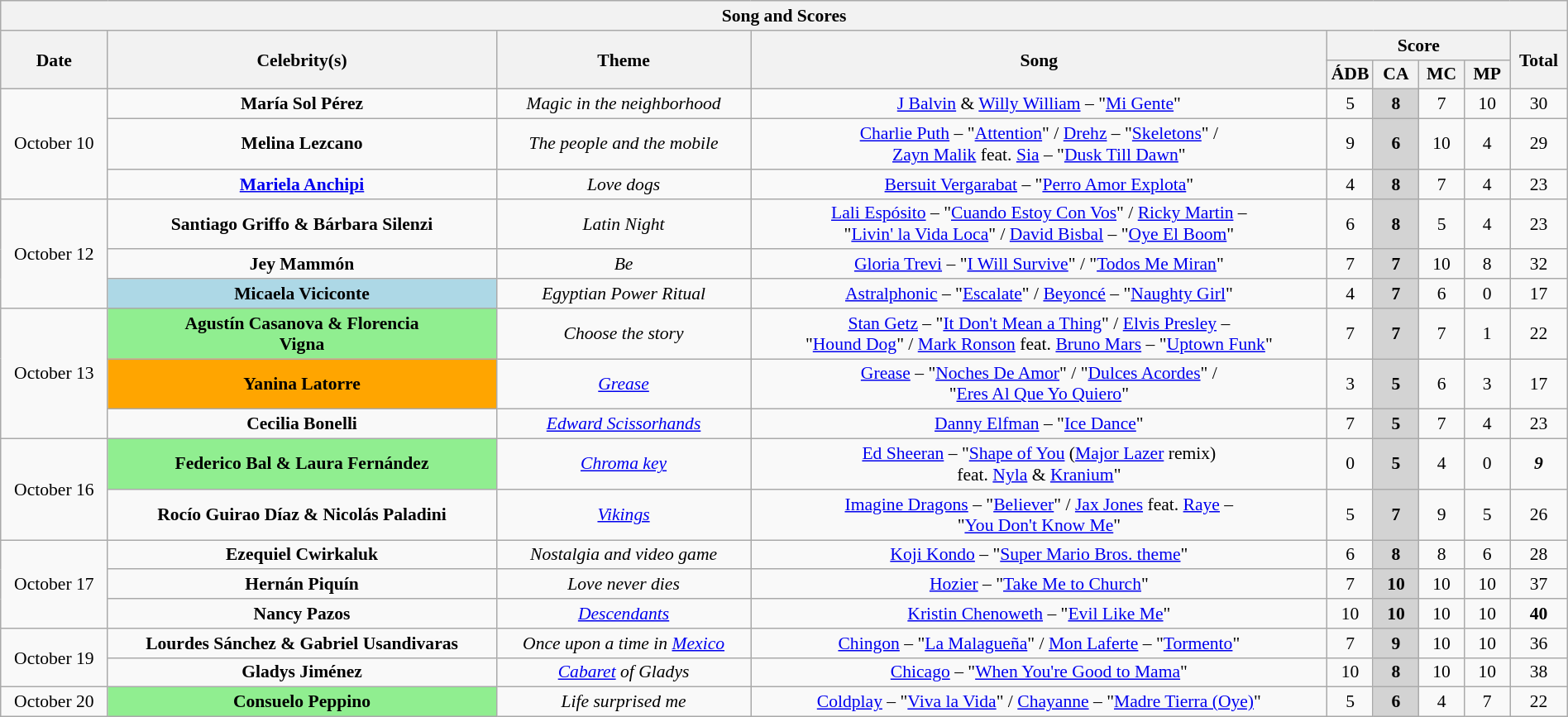<table class="wikitable collapsible collapsed" style="font-size:90%; text-align: center; width: 100%;">
<tr>
<th colspan="11" style="with: 100%;" align=center>Song and Scores</th>
</tr>
<tr>
<th rowspan="2">Date</th>
<th rowspan="2">Celebrity(s)</th>
<th rowspan="2">Theme</th>
<th rowspan="2">Song</th>
<th colspan="4">Score</th>
<th rowspan="2">Total</th>
</tr>
<tr>
<th width=30>ÁDB</th>
<th width=30>CA</th>
<th width=30>MC</th>
<th width=30>MP</th>
</tr>
<tr>
<td rowspan="3">October 10</td>
<td bgcolor=""><strong>María Sol Pérez</strong></td>
<td><em>Magic in the neighborhood</em></td>
<td><a href='#'>J Balvin</a> & <a href='#'>Willy William</a> – "<a href='#'>Mi Gente</a>"</td>
<td>5</td>
<td bgcolor="lightgrey"><strong>8</strong></td>
<td>7</td>
<td>10</td>
<td>30</td>
</tr>
<tr>
<td bgcolor=""><strong>Melina Lezcano</strong></td>
<td><em>The people and the mobile</em></td>
<td><a href='#'>Charlie Puth</a> – "<a href='#'>Attention</a>" / <a href='#'>Drehz</a> – "<a href='#'>Skeletons</a>" /<br><a href='#'>Zayn Malik</a> feat. <a href='#'>Sia</a> – "<a href='#'>Dusk Till Dawn</a>"</td>
<td>9</td>
<td bgcolor="lightgrey"><strong>6</strong></td>
<td>10</td>
<td>4</td>
<td>29</td>
</tr>
<tr>
<td bgcolor=""><strong><a href='#'>Mariela Anchipi</a></strong></td>
<td><em>Love dogs</em></td>
<td><a href='#'>Bersuit Vergarabat</a> – "<a href='#'>Perro Amor Explota</a>"</td>
<td>4</td>
<td bgcolor="lightgrey"><strong>8</strong></td>
<td>7</td>
<td>4</td>
<td>23</td>
</tr>
<tr>
<td rowspan="3">October 12</td>
<td bgcolor=""><strong>Santiago Griffo & Bárbara Silenzi</strong></td>
<td><em>Latin Night</em></td>
<td><a href='#'>Lali Espósito</a> – "<a href='#'>Cuando Estoy Con Vos</a>" / <a href='#'>Ricky Martin</a> – <br> "<a href='#'>Livin' la Vida Loca</a>" / <a href='#'>David Bisbal</a> – "<a href='#'>Oye El Boom</a>" </td>
<td>6</td>
<td bgcolor="lightgrey"><strong>8</strong></td>
<td>5</td>
<td>4</td>
<td>23</td>
</tr>
<tr>
<td bgcolor=""><strong>Jey Mammón</strong></td>
<td><em>Be</em></td>
<td><a href='#'>Gloria Trevi</a> – "<a href='#'>I Will Survive</a>" / "<a href='#'>Todos Me Miran</a>" </td>
<td>7</td>
<td bgcolor="lightgrey"><strong>7</strong></td>
<td>10</td>
<td>8</td>
<td>32</td>
</tr>
<tr>
<td bgcolor="lightblue"><strong>Micaela Viciconte</strong></td>
<td><em>Egyptian Power Ritual</em></td>
<td><a href='#'>Astralphonic</a> – "<a href='#'>Escalate</a>" / <a href='#'>Beyoncé</a> – "<a href='#'>Naughty Girl</a>"</td>
<td>4</td>
<td bgcolor="lightgrey"><strong>7</strong></td>
<td>6</td>
<td>0</td>
<td>17</td>
</tr>
<tr>
<td rowspan="3">October 13</td>
<td bgcolor="lightgreen"><strong>Agustín Casanova & Florencia <br>Vigna</strong></td>
<td><em>Choose the story</em></td>
<td><a href='#'>Stan Getz</a> – "<a href='#'>It Don't Mean a Thing</a>" / <a href='#'>Elvis Presley</a> – <br>"<a href='#'>Hound Dog</a>" / <a href='#'>Mark Ronson</a> feat. <a href='#'>Bruno Mars</a> – "<a href='#'>Uptown Funk</a>"</td>
<td>7</td>
<td bgcolor="lightgrey"><strong>7</strong></td>
<td>7</td>
<td>1</td>
<td>22</td>
</tr>
<tr>
<td bgcolor="orange"><strong>Yanina Latorre</strong></td>
<td><em><a href='#'>Grease</a></em></td>
<td><a href='#'>Grease</a> – "<a href='#'>Noches De Amor</a>" / "<a href='#'>Dulces Acordes</a>" /<br> "<a href='#'>Eres Al Que Yo Quiero</a>" </td>
<td>3</td>
<td bgcolor="lightgrey"><strong>5</strong></td>
<td>6</td>
<td>3</td>
<td>17</td>
</tr>
<tr>
<td bgcolor=""><strong>Cecilia Bonelli</strong></td>
<td><em><a href='#'>Edward Scissorhands</a></em></td>
<td><a href='#'>Danny Elfman</a> – "<a href='#'>Ice Dance</a>"</td>
<td>7</td>
<td bgcolor="lightgrey"><strong>5</strong></td>
<td>7</td>
<td>4</td>
<td>23</td>
</tr>
<tr>
<td rowspan="2">October 16</td>
<td bgcolor="lightgreen"><strong>Federico Bal & Laura Fernández</strong></td>
<td><em><a href='#'>Chroma key</a></em></td>
<td><a href='#'>Ed Sheeran</a> – "<a href='#'>Shape of You</a> (<a href='#'>Major Lazer</a> remix) <br>feat. <a href='#'>Nyla</a> & <a href='#'>Kranium</a>"</td>
<td>0</td>
<td bgcolor="lightgrey"><strong>5</strong></td>
<td>4</td>
<td>0</td>
<td><span><strong><em>9</em></strong></span></td>
</tr>
<tr>
<td bgcolor=""><strong>Rocío Guirao Díaz & Nicolás Paladini</strong></td>
<td><em><a href='#'>Vikings</a></em></td>
<td><a href='#'>Imagine Dragons</a> – "<a href='#'>Believer</a>" / <a href='#'>Jax Jones</a> feat. <a href='#'>Raye</a> – <br>"<a href='#'>You Don't Know Me</a>"</td>
<td>5</td>
<td bgcolor="lightgrey"><strong>7</strong></td>
<td>9</td>
<td>5</td>
<td>26</td>
</tr>
<tr>
<td rowspan="3">October 17</td>
<td bgcolor=""><strong>Ezequiel Cwirkaluk</strong></td>
<td><em>Nostalgia and video game</em></td>
<td><a href='#'>Koji Kondo</a> – "<a href='#'>Super Mario Bros. theme</a>"</td>
<td>6</td>
<td bgcolor="lightgrey"><strong>8</strong></td>
<td>8</td>
<td>6</td>
<td>28</td>
</tr>
<tr>
<td bgcolor=""><strong>Hernán Piquín</strong></td>
<td><em>Love never dies</em></td>
<td><a href='#'>Hozier</a> – "<a href='#'>Take Me to Church</a>"</td>
<td>7</td>
<td bgcolor="lightgrey"><strong>10</strong></td>
<td>10</td>
<td>10</td>
<td>37</td>
</tr>
<tr>
<td bgcolor=""><strong>Nancy Pazos</strong></td>
<td><em><a href='#'>Descendants</a></em></td>
<td><a href='#'>Kristin Chenoweth</a> – "<a href='#'>Evil Like Me</a>"</td>
<td>10</td>
<td bgcolor="lightgrey"><strong>10</strong></td>
<td>10</td>
<td>10</td>
<td><span><strong>40</strong></span></td>
</tr>
<tr>
<td rowspan="2">October 19</td>
<td bgcolor=""><strong>Lourdes Sánchez & Gabriel Usandivaras</strong></td>
<td><em>Once upon a time in <a href='#'>Mexico</a></em></td>
<td><a href='#'>Chingon</a> – "<a href='#'>La Malagueña</a>" / <a href='#'>Mon Laferte</a> – "<a href='#'>Tormento</a>"</td>
<td>7</td>
<td bgcolor="lightgrey"><strong>9</strong></td>
<td>10</td>
<td>10</td>
<td>36</td>
</tr>
<tr>
<td bgcolor=""><strong>Gladys Jiménez</strong></td>
<td><em><a href='#'>Cabaret</a> of Gladys</em></td>
<td><a href='#'>Chicago</a> – "<a href='#'>When You're Good to Mama</a>" </td>
<td>10</td>
<td bgcolor="lightgrey"><strong>8</strong></td>
<td>10</td>
<td>10</td>
<td>38</td>
</tr>
<tr>
<td rowspan="1">October 20</td>
<td bgcolor="lightgreen"><strong>Consuelo Peppino</strong></td>
<td><em>Life surprised me</em></td>
<td><a href='#'>Coldplay</a> – "<a href='#'>Viva la Vida</a>" / <a href='#'>Chayanne</a> – "<a href='#'>Madre Tierra (Oye)</a>"</td>
<td>5</td>
<td bgcolor="lightgrey"><strong>6</strong></td>
<td>4</td>
<td>7</td>
<td>22</td>
</tr>
</table>
